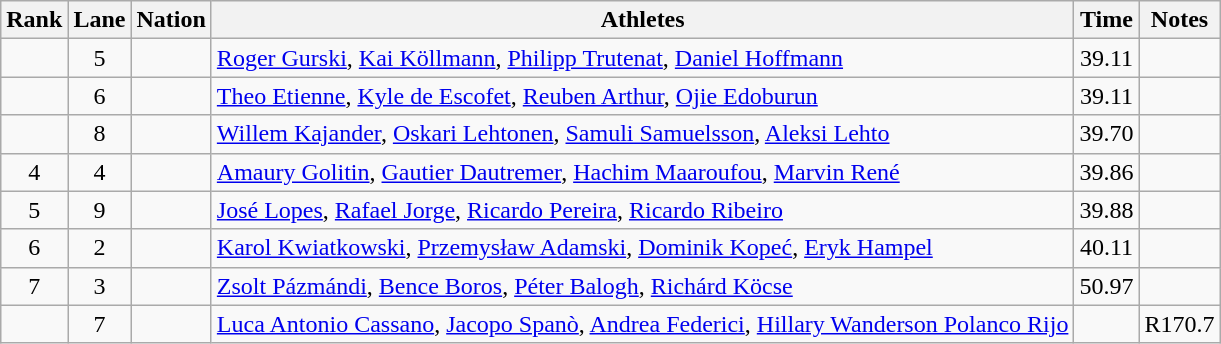<table class="wikitable sortable" style="text-align:center">
<tr>
<th>Rank</th>
<th>Lane</th>
<th>Nation</th>
<th>Athletes</th>
<th>Time</th>
<th>Notes</th>
</tr>
<tr>
<td></td>
<td>5</td>
<td align=left></td>
<td align=left><a href='#'>Roger Gurski</a>, <a href='#'>Kai Köllmann</a>, <a href='#'>Philipp Trutenat</a>, <a href='#'>Daniel Hoffmann</a></td>
<td>39.11</td>
<td></td>
</tr>
<tr>
<td></td>
<td>6</td>
<td align=left></td>
<td align=left><a href='#'>Theo Etienne</a>, <a href='#'>Kyle de Escofet</a>, <a href='#'>Reuben Arthur</a>, <a href='#'>Ojie Edoburun</a></td>
<td>39.11</td>
<td></td>
</tr>
<tr>
<td></td>
<td>8</td>
<td align=left></td>
<td align=left><a href='#'>Willem Kajander</a>, <a href='#'>Oskari Lehtonen</a>, <a href='#'>Samuli Samuelsson</a>, <a href='#'>Aleksi Lehto</a></td>
<td>39.70</td>
<td></td>
</tr>
<tr>
<td>4</td>
<td>4</td>
<td align=left></td>
<td align=left><a href='#'>Amaury Golitin</a>, <a href='#'>Gautier Dautremer</a>, <a href='#'>Hachim Maaroufou</a>, <a href='#'>Marvin René</a></td>
<td>39.86</td>
<td></td>
</tr>
<tr>
<td>5</td>
<td>9</td>
<td align=left></td>
<td align=left><a href='#'>José Lopes</a>, <a href='#'>Rafael Jorge</a>, <a href='#'>Ricardo Pereira</a>, <a href='#'>Ricardo Ribeiro</a></td>
<td>39.88</td>
<td></td>
</tr>
<tr>
<td>6</td>
<td>2</td>
<td align=left></td>
<td align=left><a href='#'>Karol Kwiatkowski</a>, <a href='#'>Przemysław Adamski</a>, <a href='#'>Dominik Kopeć</a>, <a href='#'>Eryk Hampel</a></td>
<td>40.11</td>
<td></td>
</tr>
<tr>
<td>7</td>
<td>3</td>
<td align=left></td>
<td align=left><a href='#'>Zsolt Pázmándi</a>, <a href='#'>Bence Boros</a>, <a href='#'>Péter Balogh</a>, <a href='#'>Richárd Köcse</a></td>
<td>50.97</td>
<td></td>
</tr>
<tr>
<td></td>
<td>7</td>
<td align=left></td>
<td align=left><a href='#'>Luca Antonio Cassano</a>, <a href='#'>Jacopo Spanò</a>, <a href='#'>Andrea Federici</a>, <a href='#'>Hillary Wanderson Polanco Rijo</a></td>
<td></td>
<td>R170.7</td>
</tr>
</table>
